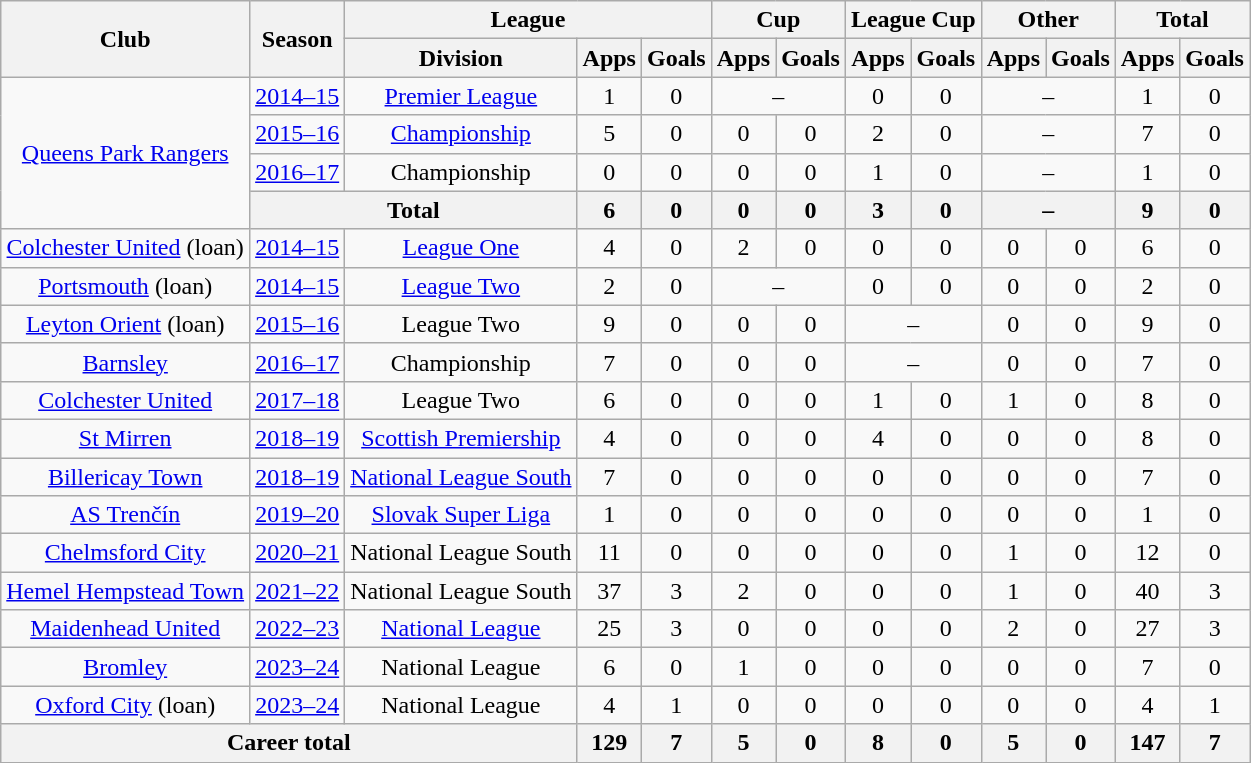<table class=wikitable style="text-align: center;">
<tr>
<th rowspan=2>Club</th>
<th rowspan=2>Season</th>
<th colspan=3>League</th>
<th colspan=2>Cup</th>
<th colspan=2>League Cup</th>
<th colspan=2>Other</th>
<th colspan=2>Total</th>
</tr>
<tr>
<th>Division</th>
<th>Apps</th>
<th>Goals</th>
<th>Apps</th>
<th>Goals</th>
<th>Apps</th>
<th>Goals</th>
<th>Apps</th>
<th>Goals</th>
<th>Apps</th>
<th>Goals</th>
</tr>
<tr>
<td rowspan=4><a href='#'>Queens Park Rangers</a></td>
<td><a href='#'>2014–15</a></td>
<td><a href='#'>Premier League</a></td>
<td>1</td>
<td>0</td>
<td colspan=2>–</td>
<td>0</td>
<td>0</td>
<td colspan=2>–</td>
<td>1</td>
<td>0</td>
</tr>
<tr>
<td><a href='#'>2015–16</a></td>
<td><a href='#'>Championship</a></td>
<td>5</td>
<td>0</td>
<td>0</td>
<td>0</td>
<td>2</td>
<td>0</td>
<td colspan=2>–</td>
<td>7</td>
<td>0</td>
</tr>
<tr>
<td><a href='#'>2016–17</a></td>
<td>Championship</td>
<td>0</td>
<td>0</td>
<td>0</td>
<td>0</td>
<td>1</td>
<td>0</td>
<td colspan=2>–</td>
<td>1</td>
<td>0</td>
</tr>
<tr>
<th colspan=2>Total</th>
<th>6</th>
<th>0</th>
<th>0</th>
<th>0</th>
<th>3</th>
<th>0</th>
<th colspan=2>–</th>
<th>9</th>
<th>0</th>
</tr>
<tr>
<td><a href='#'>Colchester United</a> (loan)</td>
<td><a href='#'>2014–15</a></td>
<td><a href='#'>League One</a></td>
<td>4</td>
<td>0</td>
<td>2</td>
<td>0</td>
<td>0</td>
<td>0</td>
<td>0</td>
<td>0</td>
<td>6</td>
<td>0</td>
</tr>
<tr>
<td><a href='#'>Portsmouth</a> (loan)</td>
<td><a href='#'>2014–15</a></td>
<td><a href='#'>League Two</a></td>
<td>2</td>
<td>0</td>
<td colspan=2>–</td>
<td>0</td>
<td>0</td>
<td>0</td>
<td>0</td>
<td>2</td>
<td>0</td>
</tr>
<tr>
<td><a href='#'>Leyton Orient</a> (loan)</td>
<td><a href='#'>2015–16</a></td>
<td>League Two</td>
<td>9</td>
<td>0</td>
<td>0</td>
<td>0</td>
<td colspan=2>–</td>
<td>0</td>
<td>0</td>
<td>9</td>
<td>0</td>
</tr>
<tr>
<td><a href='#'>Barnsley</a></td>
<td><a href='#'>2016–17</a></td>
<td>Championship</td>
<td>7</td>
<td>0</td>
<td>0</td>
<td>0</td>
<td colspan=2>–</td>
<td>0</td>
<td>0</td>
<td>7</td>
<td>0</td>
</tr>
<tr>
<td><a href='#'>Colchester United</a></td>
<td><a href='#'>2017–18</a></td>
<td>League Two</td>
<td>6</td>
<td>0</td>
<td>0</td>
<td>0</td>
<td>1</td>
<td>0</td>
<td>1</td>
<td>0</td>
<td>8</td>
<td>0</td>
</tr>
<tr>
<td><a href='#'>St Mirren</a></td>
<td><a href='#'>2018–19</a></td>
<td><a href='#'>Scottish Premiership</a></td>
<td>4</td>
<td>0</td>
<td>0</td>
<td>0</td>
<td>4</td>
<td>0</td>
<td>0</td>
<td>0</td>
<td>8</td>
<td>0</td>
</tr>
<tr>
<td><a href='#'>Billericay Town</a></td>
<td><a href='#'>2018–19</a></td>
<td><a href='#'>National League South</a></td>
<td>7</td>
<td>0</td>
<td>0</td>
<td>0</td>
<td>0</td>
<td>0</td>
<td>0</td>
<td>0</td>
<td>7</td>
<td>0</td>
</tr>
<tr>
<td><a href='#'>AS Trenčín</a></td>
<td><a href='#'>2019–20</a></td>
<td><a href='#'>Slovak Super Liga</a></td>
<td>1</td>
<td>0</td>
<td>0</td>
<td>0</td>
<td>0</td>
<td>0</td>
<td>0</td>
<td>0</td>
<td>1</td>
<td>0</td>
</tr>
<tr>
<td><a href='#'>Chelmsford City</a></td>
<td><a href='#'>2020–21</a></td>
<td>National League South</td>
<td>11</td>
<td>0</td>
<td>0</td>
<td>0</td>
<td>0</td>
<td>0</td>
<td>1</td>
<td>0</td>
<td>12</td>
<td>0</td>
</tr>
<tr>
<td><a href='#'>Hemel Hempstead Town</a></td>
<td><a href='#'>2021–22</a></td>
<td>National League South</td>
<td>37</td>
<td>3</td>
<td>2</td>
<td>0</td>
<td>0</td>
<td>0</td>
<td>1</td>
<td>0</td>
<td>40</td>
<td>3</td>
</tr>
<tr>
<td><a href='#'>Maidenhead United</a></td>
<td><a href='#'>2022–23</a></td>
<td><a href='#'>National League</a></td>
<td>25</td>
<td>3</td>
<td>0</td>
<td>0</td>
<td>0</td>
<td>0</td>
<td>2</td>
<td>0</td>
<td>27</td>
<td>3</td>
</tr>
<tr>
<td><a href='#'>Bromley</a></td>
<td><a href='#'>2023–24</a></td>
<td>National League</td>
<td>6</td>
<td>0</td>
<td>1</td>
<td>0</td>
<td>0</td>
<td>0</td>
<td>0</td>
<td>0</td>
<td>7</td>
<td>0</td>
</tr>
<tr>
<td><a href='#'>Oxford City</a> (loan)</td>
<td><a href='#'>2023–24</a></td>
<td>National League</td>
<td>4</td>
<td>1</td>
<td>0</td>
<td>0</td>
<td>0</td>
<td>0</td>
<td>0</td>
<td>0</td>
<td>4</td>
<td>1</td>
</tr>
<tr>
<th colspan=3>Career total</th>
<th>129</th>
<th>7</th>
<th>5</th>
<th>0</th>
<th>8</th>
<th>0</th>
<th>5</th>
<th>0</th>
<th>147</th>
<th>7</th>
</tr>
</table>
